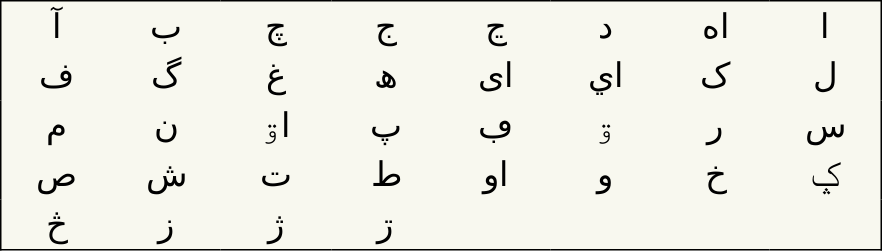<table style="font-family:Arial Unicode MS; font-size:1.4em; border-color:#000000; border-width:1px; border-style:solid; border-collapse:collapse; background-color:#F8F8EF">
<tr>
<td style="width:3em; text-align:center; padding: 3px;">آ</td>
<td style="width:3em; text-align:center; padding: 3px;">ب</td>
<td style="width:3em; text-align:center; padding: 3px;">چ</td>
<td style="width:3em; text-align:center; padding: 3px;">ج</td>
<td style="width:3em; text-align:center; padding: 3px;">ڃ</td>
<td style="width:3em; text-align:center; padding: 3px;">د</td>
<td style="width:3em; text-align:center; padding: 3px;">اه</td>
<td style="width:3em; text-align:center; padding: 3px;">ا</td>
</tr>
<tr>
<td style="width:3em; text-align:center; padding: 3px;">ف</td>
<td style="width:3em; text-align:center; padding: 3px;">گ</td>
<td style="width:3em; text-align:center; padding: 3px;">غ</td>
<td style="width:3em; text-align:center; padding: 3px;">ھ</td>
<td style="width:3em; text-align:center; padding: 3px;">اى</td>
<td style="width:3em; text-align:center; padding: 3px;">اي</td>
<td style="width:3em; text-align:center; padding: 3px;">ک</td>
<td style="width:3em; text-align:center; padding: 3px;">ل</td>
</tr>
<tr>
<td style="width:3em; text-align:center; padding: 3px;">م</td>
<td style="width:3em; text-align:center; padding: 3px;">ن</td>
<td style="width:3em; text-align:center; padding: 3px;">اۊ</td>
<td style="width:3em; text-align:center; padding: 3px;">پ</td>
<td style="width:3em; text-align:center; padding: 3px;">ڢ</td>
<td style="width:3em; text-align:center; padding: 3px;">ۊ</td>
<td style="width:3em; text-align:center; padding: 3px;">ر</td>
<td style="width:3em; text-align:center; padding: 3px;">س</td>
</tr>
<tr>
<td style="width:3em; text-align:center; padding: 3px;">ص</td>
<td style="width:3em; text-align:center; padding: 3px;">ش</td>
<td style="width:3em; text-align:center; padding: 3px;">ت</td>
<td style="width:3em; text-align:center; padding: 3px;">ط</td>
<td style="width:3em; text-align:center; padding: 3px;">او</td>
<td style="width:3em; text-align:center; padding: 3px;">و</td>
<td style="width:3em; text-align:center; padding: 3px;">خ</td>
<td style="width:3em; text-align:center; padding: 3px;">ݤ</td>
</tr>
<tr>
<td style="width:3em; text-align:center; padding: 3px;">څ</td>
<td style="width:3em; text-align:center; padding: 3px;">ز</td>
<td style="width:3em; text-align:center; padding: 3px;">ژ</td>
<td style="width:3em; text-align:center; padding: 3px;">ڗ</td>
</tr>
</table>
